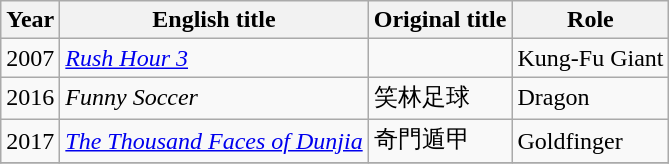<table class="wikitable sortable">
<tr>
<th>Year</th>
<th>English title</th>
<th>Original title</th>
<th>Role</th>
</tr>
<tr>
<td>2007</td>
<td><em><a href='#'>Rush Hour 3</a></em></td>
<td></td>
<td>Kung-Fu Giant</td>
</tr>
<tr>
<td>2016</td>
<td><em>Funny Soccer</em></td>
<td>笑林足球</td>
<td>Dragon</td>
</tr>
<tr>
<td>2017</td>
<td><em><a href='#'>The Thousand Faces of Dunjia</a></em></td>
<td>奇門遁甲</td>
<td>Goldfinger</td>
</tr>
<tr>
</tr>
</table>
